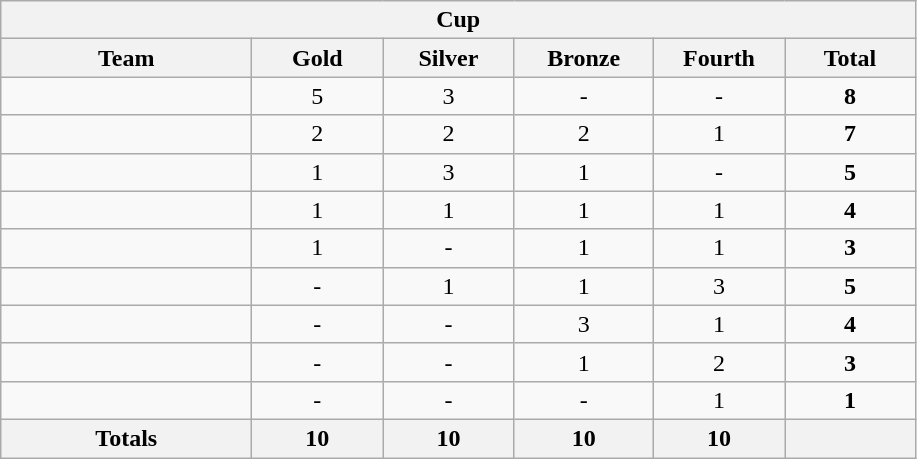<table class="wikitable" style="text-align:center;">
<tr border=1 cellpadding=5 cellspacing=0>
<th colspan=6>Cup</th>
</tr>
<tr>
<th style="width:10em;">Team</th>
<th style="width:5em;"> Gold</th>
<th style="width:5em;"> Silver</th>
<th style="width:5.75em; padding:0; cell-spacing:0;"> Bronze</th>
<th style="width:5em;">Fourth</th>
<th style="width:5em;">Total </th>
</tr>
<tr>
<td align=left></td>
<td>5</td>
<td>3</td>
<td>-</td>
<td>-</td>
<td><strong>8</strong></td>
</tr>
<tr>
<td align=left></td>
<td>2</td>
<td>2</td>
<td>2</td>
<td>1</td>
<td><strong>7</strong></td>
</tr>
<tr>
<td align=left></td>
<td>1</td>
<td>3</td>
<td>1</td>
<td>-</td>
<td><strong>5</strong></td>
</tr>
<tr>
<td align=left></td>
<td>1</td>
<td>1</td>
<td>1</td>
<td>1</td>
<td><strong>4</strong></td>
</tr>
<tr>
<td align=left></td>
<td>1</td>
<td>-</td>
<td>1</td>
<td>1</td>
<td><strong>3</strong></td>
</tr>
<tr>
<td align=left></td>
<td>-</td>
<td>1</td>
<td>1</td>
<td>3</td>
<td><strong>5</strong></td>
</tr>
<tr>
<td align=left></td>
<td>-</td>
<td>-</td>
<td>3</td>
<td>1</td>
<td><strong>4</strong></td>
</tr>
<tr>
<td align=left></td>
<td>-</td>
<td>-</td>
<td>1</td>
<td>2</td>
<td><strong>3</strong></td>
</tr>
<tr>
<td align=left></td>
<td>-</td>
<td>-</td>
<td>-</td>
<td>1</td>
<td><strong>1</strong></td>
</tr>
<tr>
<th>Totals</th>
<th>10</th>
<th>10</th>
<th>10</th>
<th>10</th>
<th><strong></strong></th>
</tr>
</table>
